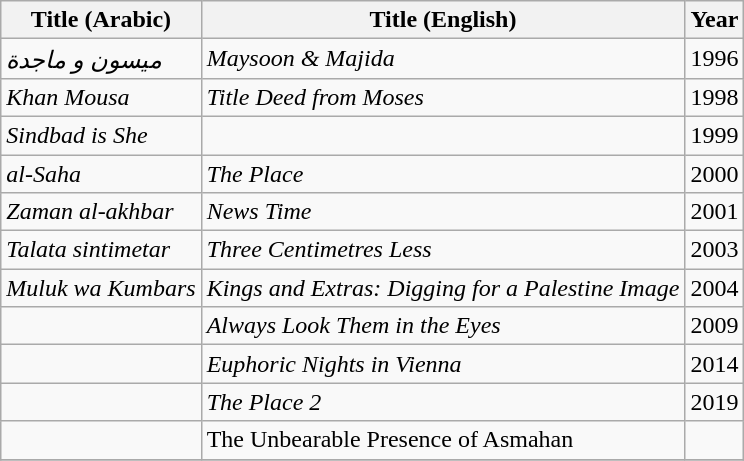<table class="wikitable">
<tr>
<th>Title (Arabic)</th>
<th>Title (English)</th>
<th>Year</th>
</tr>
<tr>
<td><em>ميسون و ماجدة</em></td>
<td><em>Maysoon & Majida</em></td>
<td>1996</td>
</tr>
<tr>
<td><em>Khan Mousa</em></td>
<td><em>Title Deed from Moses</em></td>
<td>1998</td>
</tr>
<tr>
<td><em>Sindbad is She</em></td>
<td></td>
<td>1999</td>
</tr>
<tr>
<td><em>al-Saha</em></td>
<td><em>The Place</em></td>
<td>2000</td>
</tr>
<tr>
<td><em>Zaman al-akhbar</em></td>
<td><em>News Time</em></td>
<td>2001</td>
</tr>
<tr>
<td><em>Talata sintimetar</em></td>
<td><em>Three Centimetres Less</em></td>
<td>2003</td>
</tr>
<tr>
<td><em>Muluk wa Kumbars</em></td>
<td><em>Kings and Extras: Digging for a Palestine Image</em></td>
<td>2004</td>
</tr>
<tr>
<td></td>
<td><em>Always Look Them in the Eyes</em></td>
<td>2009</td>
</tr>
<tr>
<td></td>
<td><em>Euphoric Nights in Vienna</em></td>
<td>2014</td>
</tr>
<tr>
<td></td>
<td><em>The Place 2</em></td>
<td>2019</td>
</tr>
<tr>
<td></td>
<td>The Unbearable Presence of Asmahan</td>
<td></td>
</tr>
<tr>
</tr>
</table>
